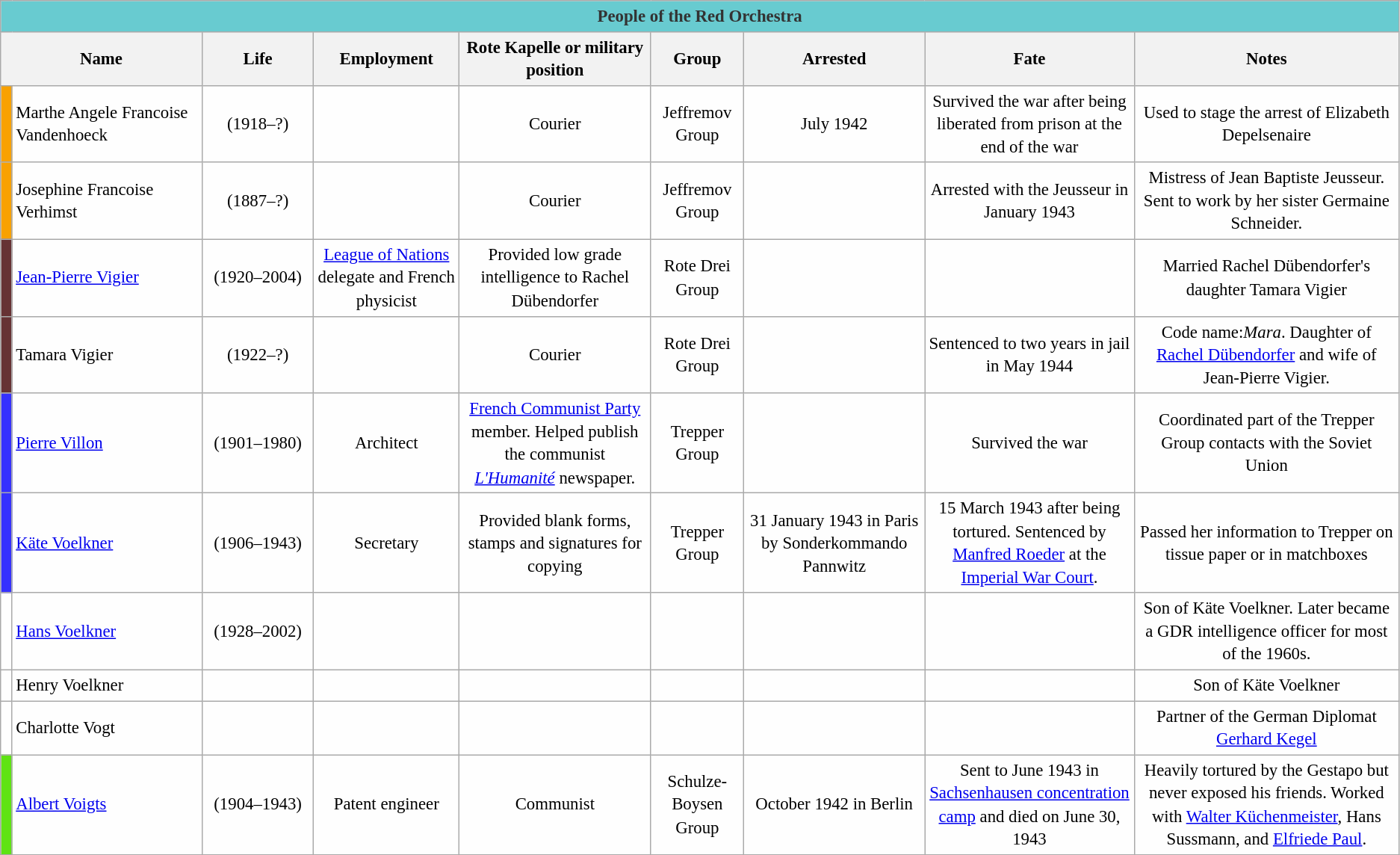<table class="wikitable sortable" style="table-layout:fixed;background-color:#FEFEFE;font-size:95%;padding:0.30em;line-height:1.35em;">
<tr>
<th colspan="9" style="text-align: center; background-color:#68cbd0; color:#333333;">People of the Red Orchestra</th>
</tr>
<tr>
<th scope="col"  colspan="2" width=14.4%>Name</th>
<th scope="col" width=8%>Life</th>
<th scope="col">Employment</th>
<th scope="col">Rote Kapelle or military position</th>
<th scope="col">Group</th>
<th scope="col">Arrested</th>
<th scope="col">Fate</th>
<th scope="col">Notes</th>
</tr>
<tr>
<td style="background-color:#f8a102;width:0.5em"></td>
<td>Marthe Angele Francoise Vandenhoeck</td>
<td style="text-align: center;">(1918–?)</td>
<td style="text-align: center;"></td>
<td style="text-align: center;">Courier</td>
<td style="text-align: center;">Jeffremov Group</td>
<td style="text-align: center;">July 1942</td>
<td style="text-align: center;">Survived the war after being liberated from prison at the end of the war</td>
<td style="text-align: center;">Used to stage the arrest of Elizabeth Depelsenaire</td>
</tr>
<tr>
<td style="background-color:#f8a102;width:0.5em"></td>
<td>Josephine Francoise Verhimst</td>
<td style="text-align: center;">(1887–?)</td>
<td style="text-align: center;"></td>
<td style="text-align: center;">Courier</td>
<td style="text-align: center;">Jeffremov Group</td>
<td style="text-align: center;"></td>
<td style="text-align: center;">Arrested with the Jeusseur in January 1943</td>
<td style="text-align: center;">Mistress of Jean Baptiste Jeusseur. Sent to work by her sister Germaine Schneider.</td>
</tr>
<tr>
<td style="background-color:#663234;width:0.5em"></td>
<td><a href='#'>Jean-Pierre Vigier</a></td>
<td style="text-align: center;">(1920–2004)</td>
<td style="text-align: center;"><a href='#'>League of Nations</a> delegate and French physicist</td>
<td style="text-align: center;">Provided low grade intelligence to Rachel Dübendorfer</td>
<td style="text-align: center;">Rote Drei Group</td>
<td style="text-align: center;"></td>
<td style="text-align: center;"></td>
<td style="text-align: center;">Married Rachel Dübendorfer's daughter Tamara Vigier</td>
</tr>
<tr>
<td style="background-color:#663234;width:0.5em"></td>
<td>Tamara Vigier</td>
<td style="text-align: center;">(1922–?)</td>
<td style="text-align: center;"></td>
<td style="text-align: center;">Courier</td>
<td style="text-align: center;">Rote Drei Group</td>
<td style="text-align: center;"></td>
<td style="text-align: center;">Sentenced to two years in jail in May 1944</td>
<td style="text-align: center;">Code name:<em>Mara</em>. Daughter of <a href='#'>Rachel Dübendorfer</a> and wife of Jean-Pierre Vigier.</td>
</tr>
<tr>
<td style="background-color:#3531ff;width:0.5em"></td>
<td><a href='#'>Pierre Villon</a></td>
<td style="text-align: center;">(1901–1980)</td>
<td style="text-align: center;">Architect</td>
<td style="text-align: center;"><a href='#'>French Communist Party</a> member. Helped publish the communist <em><a href='#'>L'Humanité</a></em> newspaper.</td>
<td style="text-align: center;">Trepper Group</td>
<td style="text-align: center;"></td>
<td style="text-align: center;">Survived the war</td>
<td style="text-align: center;">Coordinated part of the Trepper Group contacts with the Soviet Union</td>
</tr>
<tr>
<td style="background-color:#3531ff;width:0.5em"></td>
<td><a href='#'>Käte Voelkner</a></td>
<td style="text-align: center;">(1906–1943)</td>
<td style="text-align: center;">Secretary</td>
<td style="text-align: center;">Provided blank forms, stamps and signatures for copying</td>
<td style="text-align: center;">Trepper Group</td>
<td style="text-align: center;">31 January 1943 in Paris by Sonderkommando Pannwitz</td>
<td style="text-align: center;">15 March 1943 after being tortured. Sentenced by <a href='#'>Manfred Roeder</a> at the <a href='#'>Imperial War Court</a>.</td>
<td style="text-align: center;">Passed her information to Trepper on tissue paper or in matchboxes</td>
</tr>
<tr>
<td rowspan="1" style="width:0.5em"></td>
<td><a href='#'>Hans Voelkner</a></td>
<td style="text-align: center;">(1928–2002)</td>
<td style="text-align: center;"></td>
<td style="text-align: center;"></td>
<td style="text-align: center;"></td>
<td style="text-align: center;"></td>
<td style="text-align: center;"></td>
<td style="text-align: center;">Son of Käte Voelkner. Later became a GDR intelligence officer for most of the 1960s.</td>
</tr>
<tr>
<td rowspan="1" style="width:0.5em"></td>
<td>Henry Voelkner</td>
<td style="text-align: center;"></td>
<td style="text-align: center;"></td>
<td style="text-align: center;"></td>
<td style="text-align: center;"></td>
<td style="text-align: center;"></td>
<td style="text-align: center;"></td>
<td style="text-align: center;">Son of Käte Voelkner</td>
</tr>
<tr>
<td rowspan="1" style="width:0.5em"></td>
<td>Charlotte Vogt</td>
<td style="text-align: center;"></td>
<td style="text-align: center;"></td>
<td style="text-align: center;"></td>
<td style="text-align: center;"></td>
<td style="text-align: center;"></td>
<td style="text-align: center;"></td>
<td style="text-align: center;">Partner of the German Diplomat <a href='#'>Gerhard Kegel</a></td>
</tr>
<tr>
<td style="background-color:#5fe313;width:0.5em"></td>
<td><a href='#'>Albert Voigts</a></td>
<td style="text-align: center;">(1904–1943)</td>
<td style="text-align: center;">Patent engineer</td>
<td style="text-align: center;">Communist</td>
<td style="text-align: center;">Schulze-Boysen Group</td>
<td style="text-align: center;">October 1942 in Berlin</td>
<td style="text-align: center;">Sent to June 1943 in <a href='#'>Sachsenhausen concentration camp</a> and died on June 30, 1943</td>
<td style="text-align: center;">Heavily tortured by the Gestapo but never exposed his friends. Worked with <a href='#'>Walter Küchenmeister</a>, Hans Sussmann, and <a href='#'>Elfriede Paul</a>.</td>
</tr>
<tr>
</tr>
</table>
